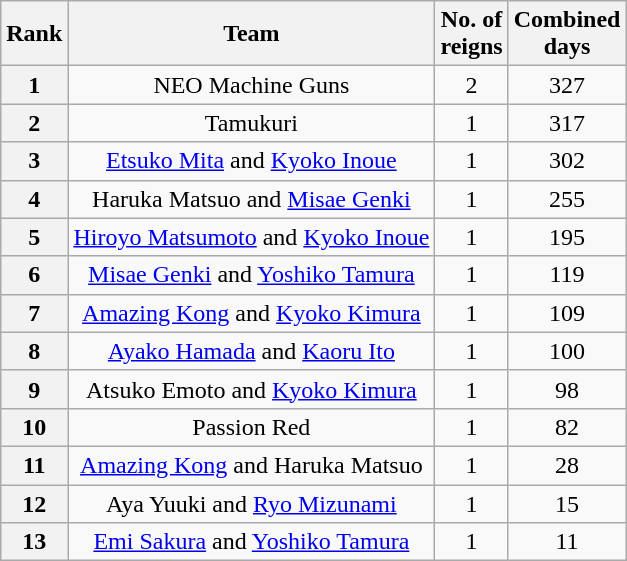<table class="wikitable sortable" style="text-align: center">
<tr>
<th>Rank</th>
<th>Team</th>
<th>No. of<br>reigns</th>
<th>Combined<br>days</th>
</tr>
<tr>
<th>1</th>
<td>NEO Machine Guns<br></td>
<td>2</td>
<td>327</td>
</tr>
<tr>
<th>2</th>
<td>Tamukuri<br></td>
<td>1</td>
<td>317</td>
</tr>
<tr>
<th>3</th>
<td><a href='#'>Etsuko Mita</a> and <a href='#'>Kyoko Inoue</a></td>
<td>1</td>
<td>302</td>
</tr>
<tr>
<th>4</th>
<td>Haruka Matsuo and <a href='#'>Misae Genki</a></td>
<td>1</td>
<td>255</td>
</tr>
<tr>
<th>5</th>
<td><a href='#'>Hiroyo Matsumoto</a> and <a href='#'>Kyoko Inoue</a></td>
<td>1</td>
<td>195</td>
</tr>
<tr>
<th>6</th>
<td><a href='#'>Misae Genki</a> and <a href='#'>Yoshiko Tamura</a></td>
<td>1</td>
<td>119</td>
</tr>
<tr>
<th>7</th>
<td><a href='#'>Amazing Kong</a> and <a href='#'>Kyoko Kimura</a></td>
<td>1</td>
<td>109</td>
</tr>
<tr>
<th>8</th>
<td><a href='#'>Ayako Hamada</a> and <a href='#'>Kaoru Ito</a></td>
<td>1</td>
<td>100</td>
</tr>
<tr>
<th>9</th>
<td>Atsuko Emoto and <a href='#'>Kyoko Kimura</a></td>
<td>1</td>
<td>98</td>
</tr>
<tr>
<th>10</th>
<td>Passion Red<br></td>
<td>1</td>
<td>82</td>
</tr>
<tr>
<th>11</th>
<td><a href='#'>Amazing Kong</a> and Haruka Matsuo</td>
<td>1</td>
<td>28</td>
</tr>
<tr>
<th>12</th>
<td>Aya Yuuki and <a href='#'>Ryo Mizunami</a></td>
<td>1</td>
<td>15</td>
</tr>
<tr>
<th>13</th>
<td><a href='#'>Emi Sakura</a> and <a href='#'>Yoshiko Tamura</a></td>
<td>1</td>
<td>11</td>
</tr>
</table>
